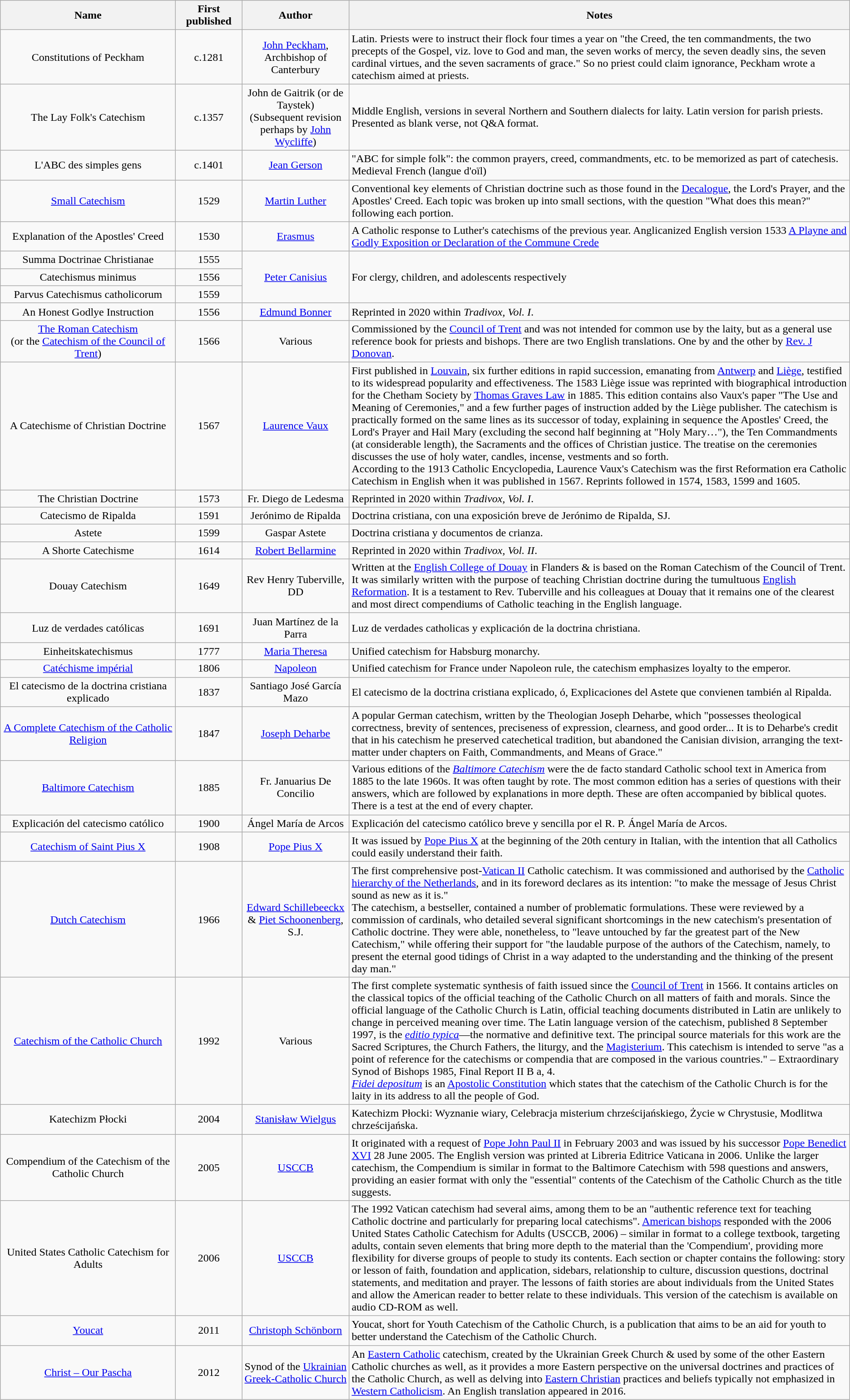<table class="wikitable sortable">
<tr>
<th width=250>Name</th>
<th width=90>First<br>published</th>
<th width=150>Author</th>
<th class=unsortable>Notes</th>
</tr>
<tr>
<td align="center">Constitutions of Peckham</td>
<td align="center">c.1281</td>
<td align="center"><a href='#'>John Peckham</a>, Archbishop of Canterbury</td>
<td>Latin. Priests were to instruct their flock four times a year on "the Creed, the ten commandments, the two precepts of the Gospel, viz. love to God and man, the seven works of mercy, the seven deadly sins, the seven cardinal virtues, and the seven sacraments of grace." So no priest could claim ignorance, Peckham wrote a catechism aimed at priests.</td>
</tr>
<tr>
<td align="center">The Lay Folk's Catechism</td>
<td align="center">c.1357</td>
<td align="center">John de Gaitrik (or de Taystek)<br>(Subsequent revision perhaps by <a href='#'>John Wycliffe</a>)</td>
<td>Middle English, versions in several Northern and Southern dialects for laity. Latin version for parish priests. Presented as blank verse, not Q&A format.</td>
</tr>
<tr>
<td align="center">L'ABC des simples gens</td>
<td align="center">c.1401</td>
<td align="center"><a href='#'>Jean Gerson</a></td>
<td>"ABC for simple folk": the common prayers, creed, commandments, etc. to be memorized as part of catechesis. Medieval French (langue d'oïl)</td>
</tr>
<tr>
<td align="center"><a href='#'>Small Catechism</a></td>
<td align="center">1529</td>
<td align="center"><a href='#'>Martin Luther</a></td>
<td>Conventional key elements of Christian doctrine such as those found in the <a href='#'>Decalogue</a>, the Lord's Prayer, and the Apostles' Creed. Each topic was broken up into small sections, with the question "What does this mean?" following each portion.</td>
</tr>
<tr>
<td align="center">Explanation of the Apostles' Creed</td>
<td align="center">1530</td>
<td align="center"><a href='#'>Erasmus</a></td>
<td>A Catholic response to Luther's catechisms of the previous year. Anglicanized English version 1533 <a href='#'>A Playne and Godly Exposition or Declaration of the Commune Crede</a></td>
</tr>
<tr>
<td align="center">Summa Doctrinae Christianae</td>
<td align="center">1555</td>
<td rowspan=3 align="center"><a href='#'>Peter Canisius</a></td>
<td rowspan=3>For clergy, children, and adolescents respectively</td>
</tr>
<tr>
<td align="center">Catechismus minimus</td>
<td align="center">1556</td>
</tr>
<tr>
<td align="center">Parvus Catechismus catholicorum</td>
<td align="center">1559</td>
</tr>
<tr>
<td align="center">An Honest Godlye Instruction</td>
<td align="center">1556</td>
<td align="center"><a href='#'>Edmund Bonner</a></td>
<td>Reprinted in 2020 within <em>Tradivox, Vol. I</em>.</td>
</tr>
<tr>
<td align="center"><a href='#'>The Roman Catechism</a><br>(or the <a href='#'>Catechism of the Council of Trent</a>)</td>
<td align="center">1566</td>
<td align="center">Various</td>
<td>Commissioned by the <a href='#'>Council of Trent</a> and was not intended for common use by the laity, but as a general use reference book for priests and bishops. There are two English translations. One by  and the other by <a href='#'>Rev. J Donovan</a>.</td>
</tr>
<tr>
<td align="center">A Catechisme of Christian Doctrine</td>
<td align="center">1567</td>
<td align="center"><a href='#'>Laurence Vaux</a></td>
<td>First published in <a href='#'>Louvain</a>, six further editions in rapid succession, emanating from <a href='#'>Antwerp</a> and <a href='#'>Liège</a>, testified to its widespread popularity and effectiveness. The 1583 Liège issue was reprinted with biographical introduction for the Chetham Society by <a href='#'>Thomas Graves Law</a> in 1885. This edition contains also Vaux's paper "The Use and Meaning of Ceremonies," and a few further pages of instruction added by the Liège publisher. The catechism is practically formed on the same lines as its successor of today, explaining in sequence the Apostles' Creed, the Lord's Prayer and Hail Mary (excluding the second half beginning at "Holy Mary…"), the Ten Commandments (at considerable length), the Sacraments and the offices of Christian justice. The treatise on the ceremonies discusses the use of holy water, candles, incense, vestments and so forth.<br>According to the 1913 Catholic Encyclopedia, Laurence Vaux's Catechism was the first Reformation era Catholic Catechism in English when it was published in 1567. Reprints followed in 1574, 1583, 1599 and 1605.</td>
</tr>
<tr>
<td align="center">The Christian Doctrine</td>
<td align="center">1573</td>
<td align="center">Fr. Diego de Ledesma</td>
<td>Reprinted in 2020 within <em>Tradivox, Vol. I</em>.</td>
</tr>
<tr>
<td align="center">Catecismo de Ripalda</td>
<td align="center">1591</td>
<td align="center">Jerónimo de Ripalda</td>
<td>Doctrina cristiana, con una exposición breve de Jerónimo de Ripalda, SJ.</td>
</tr>
<tr>
<td align="center">Astete</td>
<td align="center">1599</td>
<td align="center">Gaspar Astete</td>
<td>Doctrina cristiana y documentos de crianza.</td>
</tr>
<tr>
<td align="center">A Shorte Catechisme</td>
<td align="center">1614</td>
<td align="center"><a href='#'>Robert Bellarmine</a></td>
<td>Reprinted in 2020 within <em>Tradivox, Vol. II</em>.</td>
</tr>
<tr>
<td align="center">Douay Catechism</td>
<td align="center">1649</td>
<td align="center">Rev Henry Tuberville, DD</td>
<td>Written at the <a href='#'>English College of Douay</a> in Flanders & is based on the Roman Catechism of the Council of Trent. It was similarly written with the purpose of teaching Christian doctrine during the tumultuous <a href='#'>English Reformation</a>. It is a testament to Rev. Tuberville and his colleagues at Douay that it remains one of the clearest and most direct compendiums of Catholic teaching in the English language.</td>
</tr>
<tr>
<td align="center">Luz de verdades católicas</td>
<td align="center">1691</td>
<td align="center">Juan Martínez de la Parra</td>
<td>Luz de verdades catholicas y explicación de la doctrina christiana.</td>
</tr>
<tr>
<td align="center">Einheitskatechismus</td>
<td align="center">1777</td>
<td align="center"><a href='#'>Maria Theresa</a></td>
<td>Unified catechism for Habsburg monarchy.</td>
</tr>
<tr>
<td align="center"><a href='#'>Catéchisme impérial</a></td>
<td align="center">1806</td>
<td align="center"><a href='#'>Napoleon</a></td>
<td>Unified catechism for France under Napoleon rule, the catechism emphasizes loyalty to the emperor.</td>
</tr>
<tr>
<td align="center">El catecismo de la doctrina cristiana explicado</td>
<td align="center">1837</td>
<td align="center">Santiago José García Mazo</td>
<td>El catecismo de la doctrina cristiana explicado, ó, Explicaciones del Astete que convienen también al Ripalda.</td>
</tr>
<tr>
<td align="center"><a href='#'>A Complete Catechism of the Catholic Religion</a></td>
<td align="center">1847</td>
<td align="center"><a href='#'>Joseph Deharbe</a></td>
<td>A popular German catechism, written by the Theologian Joseph Deharbe, which "possesses theological correctness, brevity of sentences, preciseness of expression, clearness, and good order... It is to Deharbe's credit that in his catechism he preserved catechetical tradition, but abandoned the Canisian division, arranging the text-matter under chapters on Faith, Commandments, and Means of Grace."</td>
</tr>
<tr>
<td align="center"><a href='#'>Baltimore Catechism</a></td>
<td align="center">1885</td>
<td align="center">Fr. Januarius De Concilio</td>
<td>Various editions of the <em><a href='#'>Baltimore Catechism</a></em> were the de facto standard Catholic school text in America from 1885 to the late 1960s. It was often taught by rote. The most common edition has a series of questions with their answers, which are followed by explanations in more depth. These are often accompanied by biblical quotes. There is a test at the end of every chapter.</td>
</tr>
<tr>
<td align="center">Explicación del catecismo católico</td>
<td align="center">1900</td>
<td align="center">Ángel María de Arcos</td>
<td>Explicación del catecismo católico breve y sencilla por el R. P. Ángel María de Arcos.</td>
</tr>
<tr>
<td align="center"><a href='#'>Catechism of Saint Pius X</a></td>
<td align="center">1908</td>
<td align="center"><a href='#'>Pope Pius X</a></td>
<td>It was issued by <a href='#'>Pope Pius X</a> at the beginning of the 20th century in Italian, with the intention that all Catholics could easily understand their faith.</td>
</tr>
<tr>
<td align="center"><a href='#'>Dutch Catechism</a></td>
<td align="center">1966</td>
<td align="center"><a href='#'>Edward Schillebeeckx</a> & <a href='#'>Piet Schoonenberg</a>, S.J.</td>
<td>The first comprehensive post-<a href='#'>Vatican II</a> Catholic catechism. It was commissioned and authorised by the <a href='#'>Catholic hierarchy of the Netherlands</a>, and in its foreword declares as its intention: "to make the message of Jesus Christ sound as new as it is."<br>The catechism, a bestseller, contained a number of problematic formulations. These were reviewed by a commission of cardinals, who detailed several significant shortcomings in the new catechism's presentation of Catholic doctrine. They were able, nonetheless, to "leave untouched by far the greatest part of the New Catechism," while offering their support for "the laudable purpose of the authors of the Catechism, namely, to present the eternal good tidings of Christ in a way adapted to the understanding and the thinking of the present day man."</td>
</tr>
<tr>
<td align="center"><a href='#'>Catechism of the Catholic Church</a></td>
<td align="center">1992</td>
<td align="center">Various</td>
<td>The first complete systematic synthesis of faith issued since the <a href='#'>Council of Trent</a> in 1566. It contains articles on the classical topics of the official teaching of the Catholic Church on all matters of faith and morals. Since the official language of the Catholic Church is Latin, official teaching documents distributed in Latin are unlikely to change in perceived meaning over time. The Latin language version of the catechism, published 8 September 1997, is the <em><a href='#'>editio typica</a></em>—the normative and definitive text. The principal source materials for this work are the Sacred Scriptures, the Church Fathers, the liturgy, and the <a href='#'>Magisterium</a>. This catechism is intended to serve "as a point of reference for the catechisms or compendia that are composed in the various countries." – Extraordinary Synod of Bishops 1985, Final Report II B a, 4.<br><em><a href='#'>Fidei depositum</a></em> is an <a href='#'>Apostolic Constitution</a> which states that the catechism of the Catholic Church is for the laity in its address to all the people of God.</td>
</tr>
<tr>
<td align="center">Katechizm Płocki</td>
<td align="center">2004</td>
<td align="center"><a href='#'>Stanisław Wielgus</a></td>
<td>Katechizm Płocki: Wyznanie wiary, Celebracja misterium chrześcijańskiego, Życie w Chrystusie, Modlitwa chrześcijańska.</td>
</tr>
<tr>
<td align="center">Compendium of the Catechism of the Catholic Church</td>
<td align="center">2005</td>
<td align="center"><a href='#'>USCCB</a></td>
<td>It originated with a request of <a href='#'>Pope John Paul II</a> in February 2003 and was issued by his successor <a href='#'>Pope Benedict XVI</a> 28 June 2005. The English version was printed at Libreria Editrice Vaticana in 2006. Unlike the larger catechism, the Compendium is similar in format to the Baltimore Catechism with 598 questions and answers, providing an easier format with only the "essential" contents of the Catechism of the Catholic Church as the title suggests.</td>
</tr>
<tr>
<td align="center">United States Catholic Catechism for Adults</td>
<td align="center">2006</td>
<td align="center"><a href='#'>USCCB</a></td>
<td>The 1992 Vatican catechism had several aims, among them to be an "authentic reference text for teaching Catholic doctrine and particularly for preparing local catechisms". <a href='#'>American bishops</a> responded with the 2006 United States Catholic Catechism for Adults (USCCB, 2006) – similar in format to a college textbook, targeting adults, contain seven elements that bring more depth to the material than the 'Compendium', providing more flexibility for diverse groups of people to study its contents. Each section or chapter contains the following: story or lesson of faith, foundation and application, sidebars, relationship to culture, discussion questions, doctrinal statements, and meditation and prayer. The lessons of faith stories are about individuals from the United States and allow the American reader to better relate to these individuals. This version of the catechism is available on audio CD-ROM as well.</td>
</tr>
<tr>
<td align="center"><a href='#'>Youcat</a></td>
<td align="center">2011</td>
<td align="center"><a href='#'>Christoph Schönborn</a></td>
<td>Youcat, short for Youth Catechism of the Catholic Church, is a publication that aims to be an aid for youth to better understand the Catechism of the Catholic Church.</td>
</tr>
<tr>
<td align="center"><a href='#'>Christ – Our Pascha</a></td>
<td align="center">2012</td>
<td align="center">Synod of the <a href='#'>Ukrainian Greek-Catholic Church</a></td>
<td>An <a href='#'>Eastern Catholic</a> catechism, created by the Ukrainian Greek Church & used by some of the other Eastern Catholic churches as well, as it provides a more Eastern perspective on the universal doctrines and practices of the Catholic Church, as well as delving into <a href='#'>Eastern Christian</a> practices and beliefs typically not emphasized in <a href='#'>Western Catholicism</a>. An English translation appeared in 2016.</td>
</tr>
</table>
